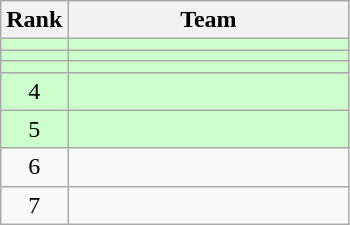<table class=wikitable style="text-align:center;">
<tr>
<th>Rank</th>
<th width=180>Team</th>
</tr>
<tr bgcolor=#CCFFCC>
<td></td>
<td align=left></td>
</tr>
<tr bgcolor=#CCFFCC>
<td></td>
<td align=left></td>
</tr>
<tr bgcolor=#CCFFCC>
<td></td>
<td align=left></td>
</tr>
<tr bgcolor=#CCFFCC>
<td>4</td>
<td align=left></td>
</tr>
<tr bgcolor=#CCFFCC>
<td>5</td>
<td align=left></td>
</tr>
<tr>
<td>6</td>
<td align=left></td>
</tr>
<tr>
<td>7</td>
<td align=left></td>
</tr>
</table>
